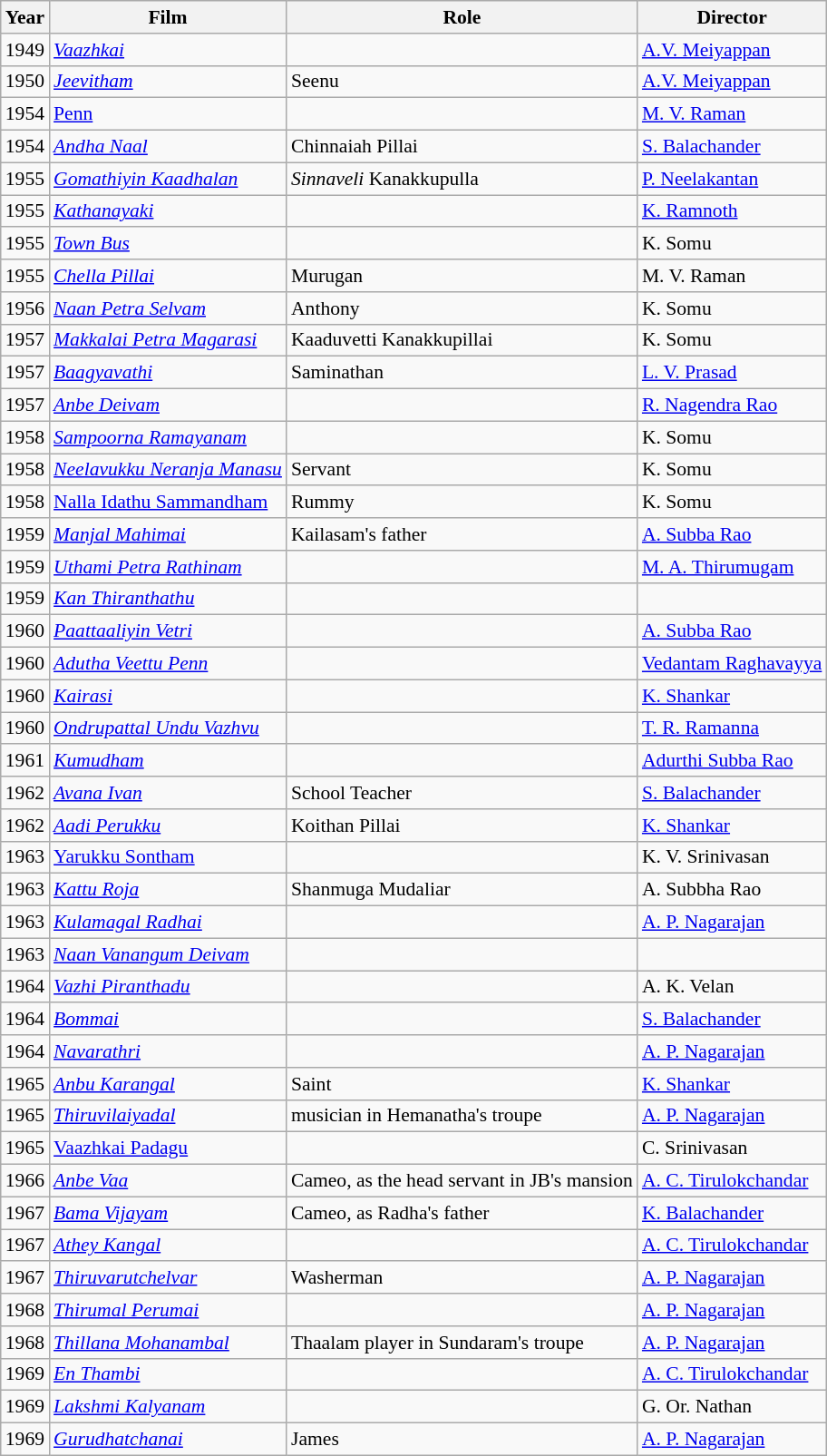<table class="wikitable" style="font-size: 90%;">
<tr>
<th>Year</th>
<th>Film</th>
<th>Role</th>
<th>Director</th>
</tr>
<tr>
<td>1949</td>
<td><a href='#'><em>Vaazhkai</em></a></td>
<td></td>
<td><a href='#'>A.V. Meiyappan</a></td>
</tr>
<tr>
<td>1950</td>
<td><a href='#'><em>Jeevitham</em></a></td>
<td>Seenu</td>
<td><a href='#'>A.V. Meiyappan</a></td>
</tr>
<tr>
<td>1954</td>
<td><a href='#'>Penn</a></td>
<td></td>
<td><a href='#'>M. V. Raman</a></td>
</tr>
<tr>
<td>1954</td>
<td><em><a href='#'>Andha Naal</a></em></td>
<td>Chinnaiah Pillai</td>
<td><a href='#'>S. Balachander</a></td>
</tr>
<tr>
<td>1955</td>
<td><em><a href='#'>Gomathiyin Kaadhalan</a></em></td>
<td><em>Sinnaveli</em> Kanakkupulla</td>
<td><a href='#'>P. Neelakantan</a></td>
</tr>
<tr>
<td>1955</td>
<td><em><a href='#'>Kathanayaki</a></em></td>
<td></td>
<td><a href='#'>K. Ramnoth</a></td>
</tr>
<tr>
<td>1955</td>
<td><em><a href='#'>Town Bus</a></em></td>
<td></td>
<td>K. Somu</td>
</tr>
<tr>
<td>1955</td>
<td><em><a href='#'>Chella Pillai</a></em></td>
<td>Murugan</td>
<td>M. V. Raman</td>
</tr>
<tr>
<td>1956</td>
<td><em><a href='#'>Naan Petra Selvam</a></em></td>
<td>Anthony</td>
<td>K. Somu</td>
</tr>
<tr>
<td>1957</td>
<td><em><a href='#'>Makkalai Petra Magarasi</a></em></td>
<td>Kaaduvetti Kanakkupillai</td>
<td>K. Somu</td>
</tr>
<tr>
<td>1957</td>
<td><em><a href='#'>Baagyavathi</a></em></td>
<td>Saminathan</td>
<td><a href='#'>L. V. Prasad</a></td>
</tr>
<tr>
<td>1957</td>
<td><em><a href='#'>Anbe Deivam</a></em></td>
<td></td>
<td><a href='#'>R. Nagendra Rao</a></td>
</tr>
<tr>
<td>1958</td>
<td><a href='#'><em>Sampoorna Ramayanam</em></a></td>
<td></td>
<td>K. Somu</td>
</tr>
<tr>
<td>1958</td>
<td><em><a href='#'>Neelavukku Neranja Manasu</a></em></td>
<td>Servant</td>
<td>K. Somu</td>
</tr>
<tr>
<td>1958</td>
<td><a href='#'>Nalla Idathu Sammandham</a></td>
<td>Rummy</td>
<td>K. Somu</td>
</tr>
<tr>
<td>1959</td>
<td><em><a href='#'>Manjal Mahimai</a></em></td>
<td>Kailasam's father</td>
<td><a href='#'>A. Subba Rao</a></td>
</tr>
<tr>
<td>1959</td>
<td><em><a href='#'>Uthami Petra Rathinam</a></em></td>
<td></td>
<td><a href='#'>M. A. Thirumugam</a></td>
</tr>
<tr>
<td>1959</td>
<td><em><a href='#'>Kan Thiranthathu</a></em></td>
<td></td>
<td></td>
</tr>
<tr>
<td>1960</td>
<td><em><a href='#'>Paattaaliyin Vetri</a></em></td>
<td></td>
<td><a href='#'>A. Subba Rao</a></td>
</tr>
<tr>
<td>1960</td>
<td><em><a href='#'>Adutha Veettu Penn</a></em></td>
<td></td>
<td><a href='#'>Vedantam Raghavayya</a></td>
</tr>
<tr>
<td>1960</td>
<td><em><a href='#'>Kairasi</a></em></td>
<td></td>
<td><a href='#'>K. Shankar</a></td>
</tr>
<tr>
<td>1960</td>
<td><em><a href='#'>Ondrupattal Undu Vazhvu</a></em></td>
<td></td>
<td><a href='#'>T. R. Ramanna</a></td>
</tr>
<tr>
<td>1961</td>
<td><em><a href='#'>Kumudham</a></em></td>
<td></td>
<td><a href='#'>Adurthi Subba Rao</a></td>
</tr>
<tr>
<td>1962</td>
<td><em><a href='#'>Avana Ivan</a></em></td>
<td>School Teacher</td>
<td><a href='#'>S. Balachander</a></td>
</tr>
<tr>
<td>1962</td>
<td><a href='#'><em>Aadi Perukku</em></a></td>
<td>Koithan Pillai</td>
<td><a href='#'>K. Shankar</a></td>
</tr>
<tr>
<td>1963</td>
<td><a href='#'>Yarukku Sontham</a></td>
<td></td>
<td>K. V. Srinivasan</td>
</tr>
<tr>
<td>1963</td>
<td><em><a href='#'>Kattu Roja</a></em></td>
<td>Shanmuga Mudaliar</td>
<td>A. Subbha Rao</td>
</tr>
<tr>
<td>1963</td>
<td><em><a href='#'>Kulamagal Radhai</a></em></td>
<td></td>
<td><a href='#'>A. P. Nagarajan</a></td>
</tr>
<tr>
<td>1963</td>
<td><em><a href='#'>Naan Vanangum Deivam</a></em></td>
<td></td>
</tr>
<tr>
<td>1964</td>
<td><em><a href='#'>Vazhi Piranthadu</a></em></td>
<td></td>
<td>A. K. Velan</td>
</tr>
<tr>
<td>1964</td>
<td><em><a href='#'>Bommai</a></em></td>
<td></td>
<td><a href='#'>S. Balachander</a></td>
</tr>
<tr>
<td>1964</td>
<td><a href='#'><em>Navarathri</em></a></td>
<td></td>
<td><a href='#'>A. P. Nagarajan</a></td>
</tr>
<tr>
<td>1965</td>
<td><em><a href='#'>Anbu Karangal</a></em></td>
<td>Saint</td>
<td><a href='#'>K. Shankar</a></td>
</tr>
<tr>
<td>1965</td>
<td><em><a href='#'>Thiruvilaiyadal</a></em></td>
<td>musician in Hemanatha's troupe</td>
<td><a href='#'>A. P. Nagarajan</a></td>
</tr>
<tr>
<td>1965</td>
<td><a href='#'>Vaazhkai Padagu</a></td>
<td></td>
<td>C. Srinivasan</td>
</tr>
<tr>
<td>1966</td>
<td><em><a href='#'>Anbe Vaa</a></em></td>
<td>Cameo, as the head servant in JB's mansion</td>
<td><a href='#'>A. C. Tirulokchandar</a></td>
</tr>
<tr>
<td>1967</td>
<td><em><a href='#'>Bama Vijayam</a></em></td>
<td>Cameo, as Radha's father</td>
<td><a href='#'>K. Balachander</a></td>
</tr>
<tr>
<td>1967</td>
<td><em><a href='#'>Athey Kangal</a></em></td>
<td></td>
<td><a href='#'>A. C. Tirulokchandar</a></td>
</tr>
<tr>
<td>1967</td>
<td><em><a href='#'>Thiruvarutchelvar</a></em></td>
<td>Washerman</td>
<td><a href='#'>A. P. Nagarajan</a></td>
</tr>
<tr>
<td>1968</td>
<td><em><a href='#'>Thirumal Perumai</a></em></td>
<td></td>
<td><a href='#'>A. P. Nagarajan</a></td>
</tr>
<tr>
<td>1968</td>
<td><em><a href='#'>Thillana Mohanambal</a></em></td>
<td>Thaalam player in Sundaram's troupe</td>
<td><a href='#'>A. P. Nagarajan</a></td>
</tr>
<tr>
<td>1969</td>
<td><em><a href='#'>En Thambi</a></em></td>
<td></td>
<td><a href='#'>A. C. Tirulokchandar</a></td>
</tr>
<tr>
<td>1969</td>
<td><a href='#'><em>Lakshmi Kalyanam</em></a></td>
<td></td>
<td>G. Or. Nathan</td>
</tr>
<tr>
<td>1969</td>
<td><em><a href='#'>Gurudhatchanai</a></em></td>
<td>James</td>
<td><a href='#'>A. P. Nagarajan</a></td>
</tr>
</table>
